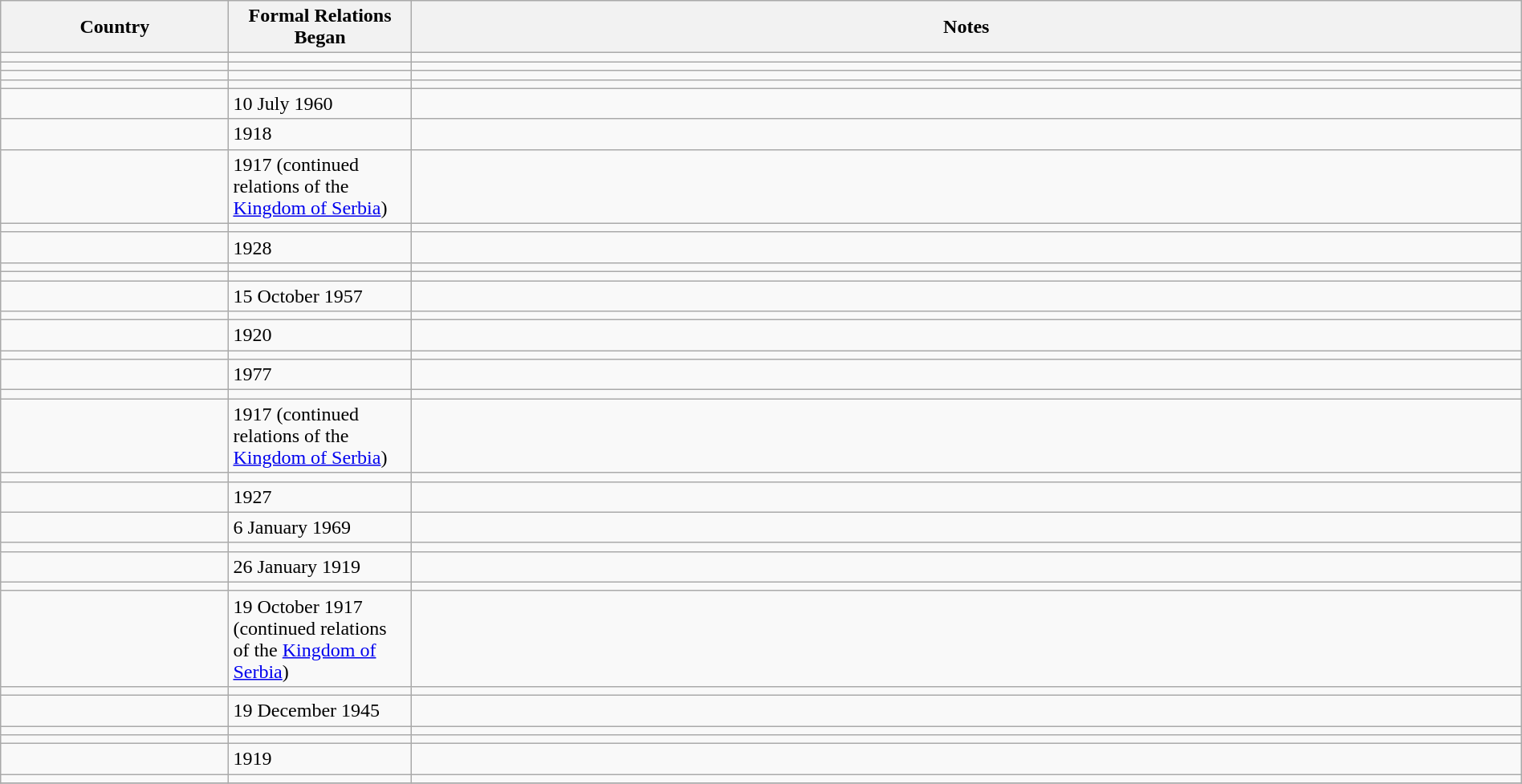<table class="wikitable sortable" style="width:100%; margin:auto;">
<tr>
<th style="width:15%;">Country</th>
<th style="width:12%;">Formal Relations Began</th>
<th>Notes</th>
</tr>
<tr valign="top">
<td></td>
<td></td>
<td></td>
</tr>
<tr valign="top">
<td></td>
<td></td>
<td></td>
</tr>
<tr valign="top">
<td></td>
<td></td>
<td></td>
</tr>
<tr valign="top">
<td></td>
<td></td>
<td></td>
</tr>
<tr valign="top">
<td></td>
<td>10 July 1960</td>
<td></td>
</tr>
<tr valign="top">
<td></td>
<td>1918</td>
<td></td>
</tr>
<tr valign="top">
<td></td>
<td>1917 (continued relations of the <a href='#'>Kingdom of Serbia</a>)</td>
<td></td>
</tr>
<tr valign="top">
<td></td>
<td></td>
<td></td>
</tr>
<tr valign="top">
<td></td>
<td>1928</td>
<td></td>
</tr>
<tr valign="top">
<td></td>
<td></td>
<td></td>
</tr>
<tr valign="top">
<td></td>
<td></td>
<td></td>
</tr>
<tr valign="top">
<td></td>
<td>15 October 1957</td>
<td></td>
</tr>
<tr valign="top">
<td></td>
<td></td>
<td></td>
</tr>
<tr valign="top">
<td></td>
<td>1920 </td>
<td></td>
</tr>
<tr valign="top">
<td></td>
<td></td>
<td></td>
</tr>
<tr valign="top">
<td></td>
<td>1977</td>
<td></td>
</tr>
<tr valign="top">
<td></td>
<td></td>
<td></td>
</tr>
<tr valign="top">
<td></td>
<td>1917 (continued relations of the <a href='#'>Kingdom of Serbia</a>)</td>
<td></td>
</tr>
<tr valign="top">
<td></td>
<td></td>
<td></td>
</tr>
<tr valign="top">
<td></td>
<td>1927</td>
<td></td>
</tr>
<tr valign="top">
<td></td>
<td>6 January 1969</td>
<td></td>
</tr>
<tr valign="top">
<td></td>
<td></td>
<td></td>
</tr>
<tr valign="top">
<td></td>
<td>26 January 1919</td>
<td></td>
</tr>
<tr valign="top">
<td></td>
<td></td>
<td></td>
</tr>
<tr valign="top">
<td></td>
<td>19 October 1917 (continued relations of the <a href='#'>Kingdom of Serbia</a>)</td>
<td></td>
</tr>
<tr valign="top">
<td></td>
<td></td>
<td></td>
</tr>
<tr valign="top">
<td></td>
<td>19 December 1945</td>
<td></td>
</tr>
<tr valign="top">
<td></td>
<td></td>
<td></td>
</tr>
<tr valign="top">
<td></td>
<td></td>
<td></td>
</tr>
<tr valign="top">
<td></td>
<td>1919</td>
<td></td>
</tr>
<tr valign="top">
<td></td>
<td></td>
<td></td>
</tr>
<tr valign="top">
</tr>
</table>
